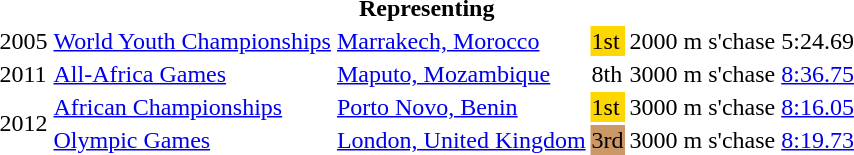<table>
<tr>
<th colspan="6">Representing </th>
</tr>
<tr>
<td>2005</td>
<td><a href='#'>World Youth Championships</a></td>
<td><a href='#'>Marrakech, Morocco</a></td>
<td bgcolor=gold>1st</td>
<td>2000 m s'chase</td>
<td>5:24.69</td>
</tr>
<tr>
<td>2011</td>
<td><a href='#'>All-Africa Games</a></td>
<td><a href='#'>Maputo, Mozambique</a></td>
<td>8th</td>
<td>3000 m s'chase</td>
<td><a href='#'>8:36.75</a></td>
</tr>
<tr>
<td rowspan=2>2012</td>
<td><a href='#'>African Championships</a></td>
<td><a href='#'>Porto Novo, Benin</a></td>
<td bgcolor=gold>1st</td>
<td>3000 m s'chase</td>
<td><a href='#'>8:16.05</a></td>
</tr>
<tr>
<td><a href='#'>Olympic Games</a></td>
<td><a href='#'>London, United Kingdom</a></td>
<td bgcolor=cc9966>3rd</td>
<td>3000 m s'chase</td>
<td><a href='#'>8:19.73</a></td>
</tr>
</table>
